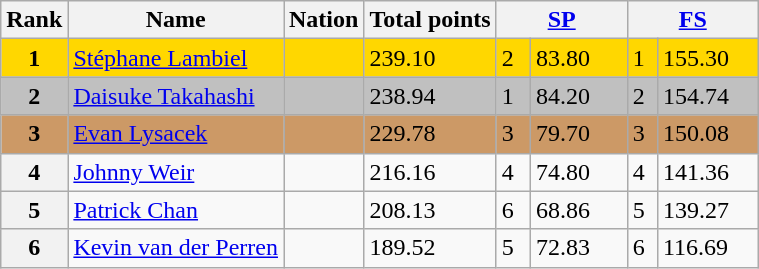<table class="wikitable">
<tr>
<th>Rank</th>
<th>Name</th>
<th>Nation</th>
<th>Total points</th>
<th colspan="2" width="80px"><a href='#'>SP</a></th>
<th colspan="2" width="80px"><a href='#'>FS</a></th>
</tr>
<tr bgcolor="gold">
<td align="center"><strong>1</strong></td>
<td><a href='#'>Stéphane Lambiel</a></td>
<td></td>
<td>239.10</td>
<td>2</td>
<td>83.80</td>
<td>1</td>
<td>155.30</td>
</tr>
<tr bgcolor="silver">
<td align="center"><strong>2</strong></td>
<td><a href='#'>Daisuke Takahashi</a></td>
<td></td>
<td>238.94</td>
<td>1</td>
<td>84.20</td>
<td>2</td>
<td>154.74</td>
</tr>
<tr bgcolor="cc9966">
<td align="center"><strong>3</strong></td>
<td><a href='#'>Evan Lysacek</a></td>
<td></td>
<td>229.78</td>
<td>3</td>
<td>79.70</td>
<td>3</td>
<td>150.08</td>
</tr>
<tr>
<th>4</th>
<td><a href='#'>Johnny Weir</a></td>
<td></td>
<td>216.16</td>
<td>4</td>
<td>74.80</td>
<td>4</td>
<td>141.36</td>
</tr>
<tr>
<th>5</th>
<td><a href='#'>Patrick Chan</a></td>
<td></td>
<td>208.13</td>
<td>6</td>
<td>68.86</td>
<td>5</td>
<td>139.27</td>
</tr>
<tr>
<th>6</th>
<td><a href='#'>Kevin van der Perren</a></td>
<td></td>
<td>189.52</td>
<td>5</td>
<td>72.83</td>
<td>6</td>
<td>116.69</td>
</tr>
</table>
